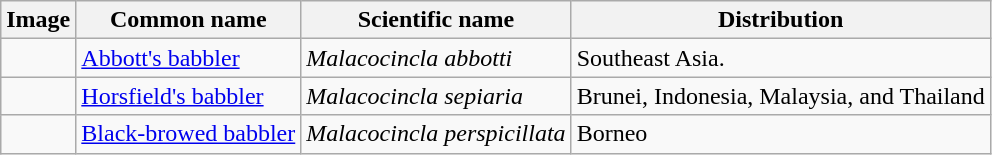<table class="wikitable">
<tr>
<th>Image</th>
<th>Common name</th>
<th>Scientific name</th>
<th>Distribution</th>
</tr>
<tr>
<td></td>
<td><a href='#'>Abbott's babbler</a></td>
<td><em>Malacocincla abbotti</em></td>
<td>Southeast Asia.</td>
</tr>
<tr>
<td></td>
<td><a href='#'>Horsfield's babbler</a></td>
<td><em>Malacocincla sepiaria</em></td>
<td>Brunei, Indonesia, Malaysia, and Thailand</td>
</tr>
<tr>
<td></td>
<td><a href='#'>Black-browed babbler</a></td>
<td><em>Malacocincla perspicillata</em></td>
<td>Borneo</td>
</tr>
</table>
